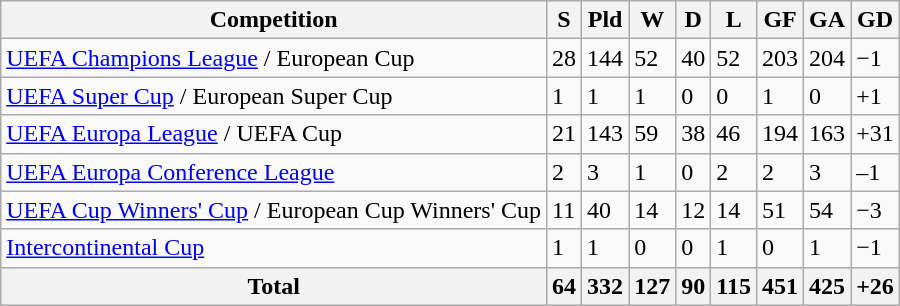<table class="wikitable">
<tr>
<th>Competition</th>
<th>S</th>
<th>Pld</th>
<th>W</th>
<th>D</th>
<th>L</th>
<th>GF</th>
<th>GA</th>
<th>GD</th>
</tr>
<tr>
<td><a href='#'>UEFA Champions League</a> / European Cup</td>
<td>28</td>
<td>144</td>
<td>52</td>
<td>40</td>
<td>52</td>
<td>203</td>
<td>204</td>
<td>−1</td>
</tr>
<tr>
<td><a href='#'>UEFA Super Cup</a> / European Super Cup</td>
<td>1</td>
<td>1</td>
<td>1</td>
<td>0</td>
<td>0</td>
<td>1</td>
<td>0</td>
<td>+1</td>
</tr>
<tr>
<td><a href='#'>UEFA Europa League</a> / UEFA Cup</td>
<td>21</td>
<td>143</td>
<td>59</td>
<td>38</td>
<td>46</td>
<td>194</td>
<td>163</td>
<td>+31</td>
</tr>
<tr>
<td><a href='#'>UEFA Europa Conference League</a></td>
<td>2</td>
<td>3</td>
<td>1</td>
<td>0</td>
<td>2</td>
<td>2</td>
<td>3</td>
<td>–1</td>
</tr>
<tr>
<td><a href='#'>UEFA Cup Winners' Cup</a> / European Cup Winners' Cup</td>
<td>11</td>
<td>40</td>
<td>14</td>
<td>12</td>
<td>14</td>
<td>51</td>
<td>54</td>
<td>−3</td>
</tr>
<tr>
<td><a href='#'>Intercontinental Cup</a></td>
<td>1</td>
<td>1</td>
<td>0</td>
<td>0</td>
<td>1</td>
<td>0</td>
<td>1</td>
<td>−1</td>
</tr>
<tr>
<th>Total</th>
<th>64</th>
<th>332</th>
<th>127</th>
<th>90</th>
<th>115</th>
<th>451</th>
<th>425</th>
<th>+26</th>
</tr>
</table>
